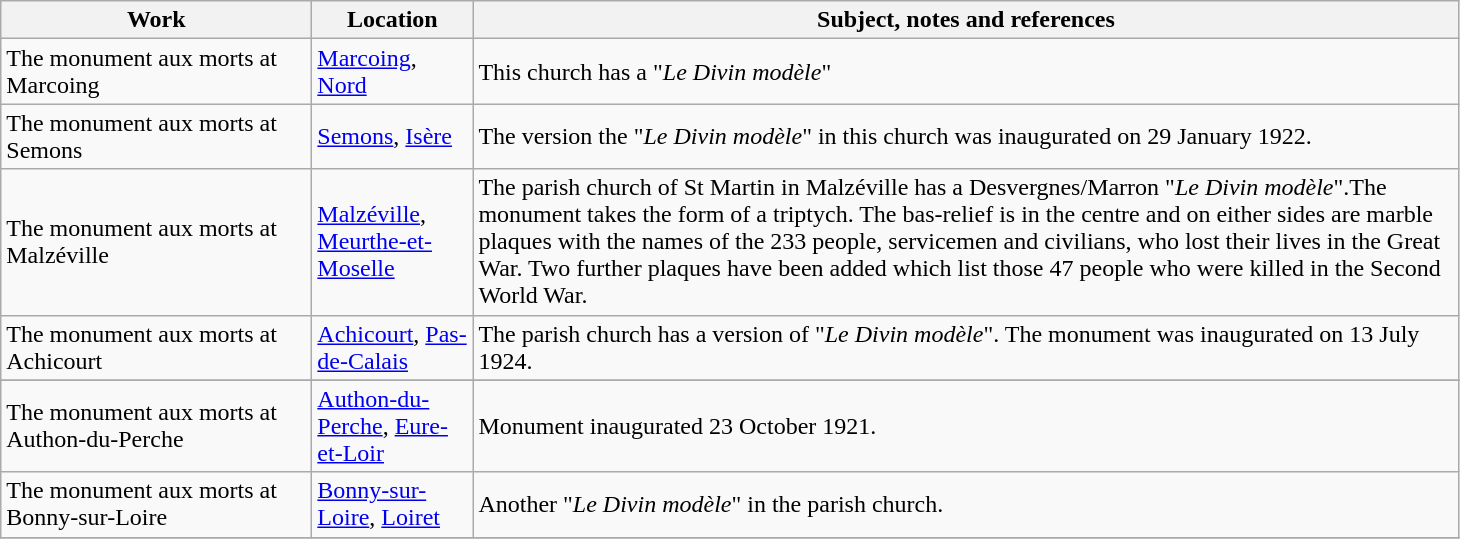<table class="wikitable sortable">
<tr>
<th style="width:200px">Work</th>
<th style="width:100px">Location</th>
<th style="width:650px" class="unsortable">Subject, notes and references</th>
</tr>
<tr>
<td>The monument aux morts at Marcoing</td>
<td><a href='#'>Marcoing</a>, <a href='#'>Nord</a></td>
<td>This church has a "<em>Le Divin modèle</em>"</td>
</tr>
<tr>
<td>The monument aux morts at Semons</td>
<td><a href='#'>Semons</a>, <a href='#'>Isère</a></td>
<td>The version the "<em>Le Divin modèle</em>" in this church was inaugurated on 29 January 1922.</td>
</tr>
<tr>
<td>The monument aux morts at Malzéville</td>
<td><a href='#'>Malzéville</a>, <a href='#'>Meurthe-et-Moselle</a></td>
<td>The parish church of St Martin in Malzéville has a Desvergnes/Marron "<em>Le Divin modèle</em>".The monument takes the form of a triptych. The bas-relief is in the centre and on either sides are marble plaques with the names of the 233 people, servicemen and civilians, who lost their lives in the Great War. Two further plaques have been added which list those 47 people who were killed in the Second World War.</td>
</tr>
<tr>
<td>The monument aux morts at Achicourt</td>
<td><a href='#'>Achicourt</a>, <a href='#'>Pas-de-Calais</a></td>
<td>The parish church has a version of "<em>Le Divin modèle</em>".  The monument was inaugurated on 13 July 1924.</td>
</tr>
<tr>
</tr>
<tr>
<td>The monument aux morts at Authon-du-Perche</td>
<td><a href='#'>Authon-du-Perche</a>, <a href='#'>Eure-et-Loir</a></td>
<td>Monument inaugurated 23 October 1921.</td>
</tr>
<tr>
<td>The monument aux morts at Bonny-sur-Loire</td>
<td><a href='#'>Bonny-sur-Loire</a>, <a href='#'>Loiret</a></td>
<td>Another "<em>Le Divin modèle</em>" in the parish church.</td>
</tr>
<tr>
</tr>
</table>
